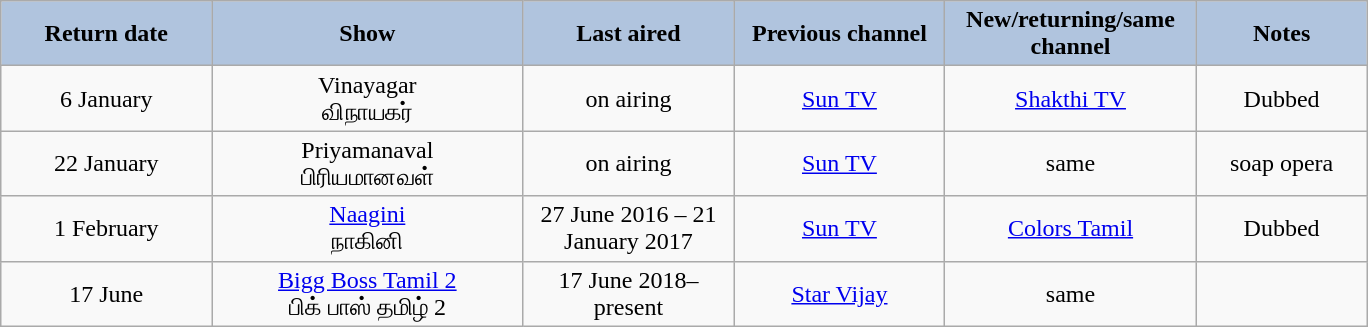<table class="wikitable" style="text-align:center;">
<tr>
<th style="width:100pt; background:LightSteelBlue;">Return date</th>
<th style="width:150pt; background:LightSteelBlue;">Show</th>
<th style="width:100pt; background:LightSteelBlue;">Last aired</th>
<th style="width:100pt; background:LightSteelBlue;">Previous channel</th>
<th style="width:120pt; background:LightSteelBlue;">New/returning/same channel</th>
<th style="width:80pt; background:LightSteelBlue;">Notes</th>
</tr>
<tr>
<td>6 January</td>
<td>Vinayagar <br> விநாயகர்</td>
<td>on airing</td>
<td><a href='#'>Sun TV</a></td>
<td><a href='#'>Shakthi TV</a></td>
<td>Dubbed</td>
</tr>
<tr>
<td>22 January</td>
<td>Priyamanaval <br> பிரியமானவள்</td>
<td>on airing</td>
<td><a href='#'>Sun TV</a></td>
<td>same</td>
<td>soap opera</td>
</tr>
<tr>
<td>1 February</td>
<td><a href='#'>Naagini</a> <br> நாகினி</td>
<td>27 June 2016 – 21 January 2017</td>
<td><a href='#'>Sun TV</a></td>
<td><a href='#'>Colors Tamil</a></td>
<td>Dubbed</td>
</tr>
<tr>
<td>17 June</td>
<td><a href='#'>Bigg Boss Tamil 2</a> <br> பிக் பாஸ் தமிழ் 2</td>
<td>17 June 2018–present</td>
<td><a href='#'>Star Vijay</a></td>
<td>same</td>
<td></td>
</tr>
</table>
